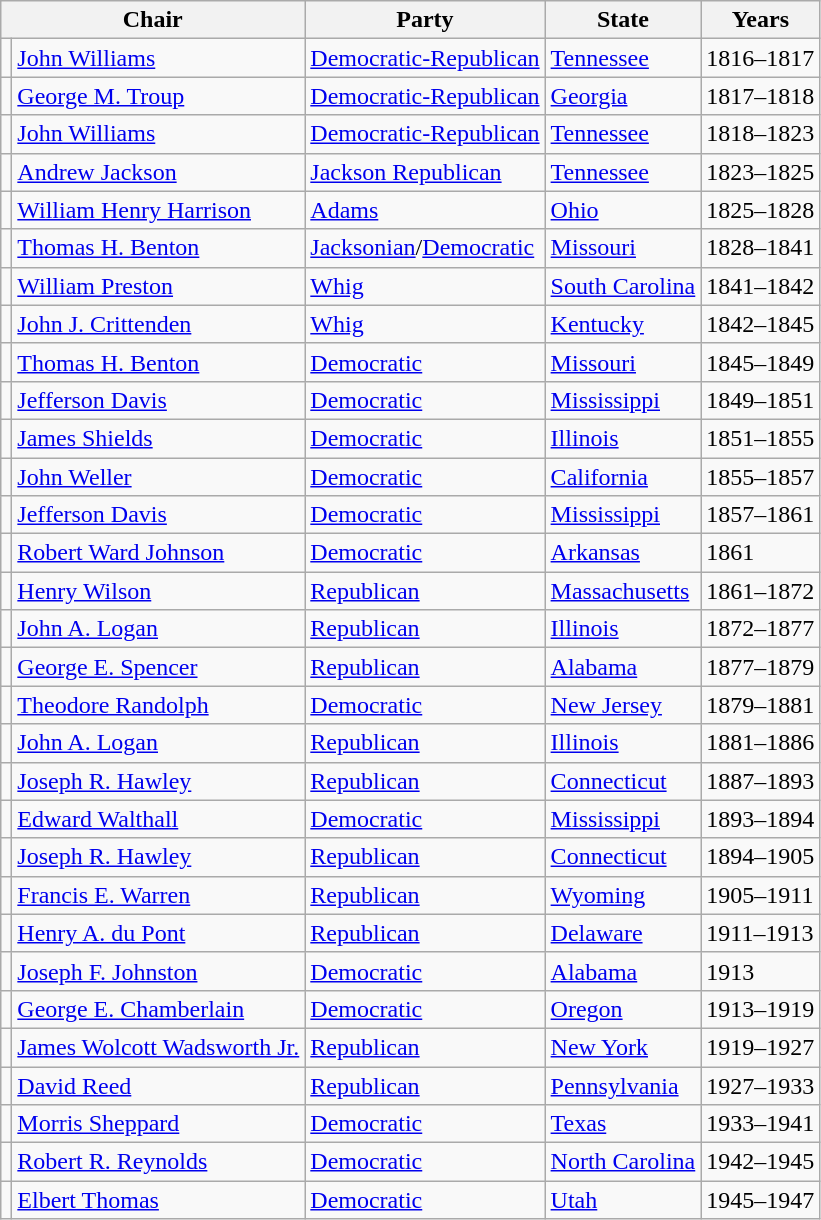<table class=wikitable>
<tr>
<th colspan=2>Chair</th>
<th>Party</th>
<th>State</th>
<th>Years</th>
</tr>
<tr>
<td></td>
<td><a href='#'>John Williams</a></td>
<td><a href='#'>Democratic-Republican</a></td>
<td><a href='#'>Tennessee</a></td>
<td>1816–1817</td>
</tr>
<tr>
<td></td>
<td><a href='#'>George M. Troup</a></td>
<td><a href='#'>Democratic-Republican</a></td>
<td><a href='#'>Georgia</a></td>
<td>1817–1818</td>
</tr>
<tr>
<td></td>
<td><a href='#'>John Williams</a></td>
<td><a href='#'>Democratic-Republican</a></td>
<td><a href='#'>Tennessee</a></td>
<td>1818–1823</td>
</tr>
<tr>
<td></td>
<td><a href='#'>Andrew Jackson</a></td>
<td><a href='#'>Jackson Republican</a></td>
<td><a href='#'>Tennessee</a></td>
<td>1823–1825</td>
</tr>
<tr>
<td></td>
<td><a href='#'>William Henry Harrison</a></td>
<td><a href='#'>Adams</a></td>
<td><a href='#'>Ohio</a></td>
<td>1825–1828</td>
</tr>
<tr>
<td></td>
<td><a href='#'>Thomas H. Benton</a></td>
<td><a href='#'>Jacksonian</a>/<a href='#'>Democratic</a></td>
<td><a href='#'>Missouri</a></td>
<td>1828–1841</td>
</tr>
<tr>
<td></td>
<td><a href='#'>William Preston</a></td>
<td><a href='#'>Whig</a></td>
<td><a href='#'>South Carolina</a></td>
<td>1841–1842</td>
</tr>
<tr>
<td></td>
<td><a href='#'>John J. Crittenden</a></td>
<td><a href='#'>Whig</a></td>
<td><a href='#'>Kentucky</a></td>
<td>1842–1845</td>
</tr>
<tr>
<td></td>
<td><a href='#'>Thomas H. Benton</a></td>
<td><a href='#'>Democratic</a></td>
<td><a href='#'>Missouri</a></td>
<td>1845–1849</td>
</tr>
<tr>
<td></td>
<td><a href='#'>Jefferson Davis</a></td>
<td><a href='#'>Democratic</a></td>
<td><a href='#'>Mississippi</a></td>
<td>1849–1851</td>
</tr>
<tr>
<td></td>
<td><a href='#'>James Shields</a></td>
<td><a href='#'>Democratic</a></td>
<td><a href='#'>Illinois</a></td>
<td>1851–1855</td>
</tr>
<tr>
<td></td>
<td><a href='#'>John Weller</a></td>
<td><a href='#'>Democratic</a></td>
<td><a href='#'>California</a></td>
<td>1855–1857</td>
</tr>
<tr>
<td></td>
<td><a href='#'>Jefferson Davis</a></td>
<td><a href='#'>Democratic</a></td>
<td><a href='#'>Mississippi</a></td>
<td>1857–1861</td>
</tr>
<tr>
<td></td>
<td><a href='#'>Robert Ward Johnson</a></td>
<td><a href='#'>Democratic</a></td>
<td><a href='#'>Arkansas</a></td>
<td>1861</td>
</tr>
<tr>
<td></td>
<td><a href='#'>Henry Wilson</a></td>
<td><a href='#'>Republican</a></td>
<td><a href='#'>Massachusetts</a></td>
<td>1861–1872</td>
</tr>
<tr>
<td></td>
<td><a href='#'>John A. Logan</a></td>
<td><a href='#'>Republican</a></td>
<td><a href='#'>Illinois</a></td>
<td>1872–1877</td>
</tr>
<tr>
<td></td>
<td><a href='#'>George E. Spencer</a></td>
<td><a href='#'>Republican</a></td>
<td><a href='#'>Alabama</a></td>
<td>1877–1879</td>
</tr>
<tr>
<td></td>
<td><a href='#'>Theodore Randolph</a></td>
<td><a href='#'>Democratic</a></td>
<td><a href='#'>New Jersey</a></td>
<td>1879–1881</td>
</tr>
<tr>
<td></td>
<td><a href='#'>John A. Logan</a></td>
<td><a href='#'>Republican</a></td>
<td><a href='#'>Illinois</a></td>
<td>1881–1886</td>
</tr>
<tr>
<td></td>
<td><a href='#'>Joseph R. Hawley</a></td>
<td><a href='#'>Republican</a></td>
<td><a href='#'>Connecticut</a></td>
<td>1887–1893</td>
</tr>
<tr>
<td></td>
<td><a href='#'>Edward Walthall</a></td>
<td><a href='#'>Democratic</a></td>
<td><a href='#'>Mississippi</a></td>
<td>1893–1894</td>
</tr>
<tr>
<td></td>
<td><a href='#'>Joseph R. Hawley</a></td>
<td><a href='#'>Republican</a></td>
<td><a href='#'>Connecticut</a></td>
<td>1894–1905</td>
</tr>
<tr>
<td></td>
<td><a href='#'>Francis E. Warren</a></td>
<td><a href='#'>Republican</a></td>
<td><a href='#'>Wyoming</a></td>
<td>1905–1911</td>
</tr>
<tr>
<td></td>
<td><a href='#'>Henry A. du Pont</a></td>
<td><a href='#'>Republican</a></td>
<td><a href='#'>Delaware</a></td>
<td>1911–1913</td>
</tr>
<tr>
<td></td>
<td><a href='#'>Joseph F. Johnston</a></td>
<td><a href='#'>Democratic</a></td>
<td><a href='#'>Alabama</a></td>
<td>1913</td>
</tr>
<tr>
<td></td>
<td><a href='#'>George E. Chamberlain</a></td>
<td><a href='#'>Democratic</a></td>
<td><a href='#'>Oregon</a></td>
<td>1913–1919</td>
</tr>
<tr>
<td></td>
<td><a href='#'>James Wolcott Wadsworth Jr.</a></td>
<td><a href='#'>Republican</a></td>
<td><a href='#'>New York</a></td>
<td>1919–1927</td>
</tr>
<tr>
<td></td>
<td><a href='#'>David Reed</a></td>
<td><a href='#'>Republican</a></td>
<td><a href='#'>Pennsylvania</a></td>
<td>1927–1933</td>
</tr>
<tr>
<td></td>
<td><a href='#'>Morris Sheppard</a></td>
<td><a href='#'>Democratic</a></td>
<td><a href='#'>Texas</a></td>
<td>1933–1941</td>
</tr>
<tr>
<td></td>
<td><a href='#'>Robert R. Reynolds</a></td>
<td><a href='#'>Democratic</a></td>
<td><a href='#'>North Carolina</a></td>
<td>1942–1945</td>
</tr>
<tr>
<td></td>
<td><a href='#'>Elbert Thomas</a></td>
<td><a href='#'>Democratic</a></td>
<td><a href='#'>Utah</a></td>
<td>1945–1947</td>
</tr>
</table>
